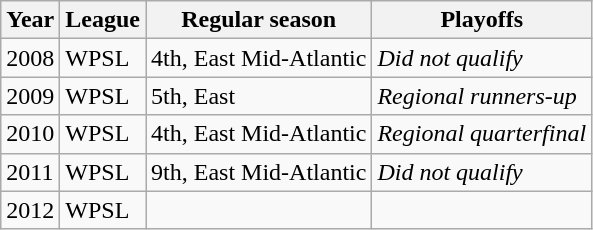<table class="wikitable">
<tr>
<th>Year</th>
<th>League</th>
<th>Regular season</th>
<th>Playoffs</th>
</tr>
<tr>
<td>2008</td>
<td>WPSL</td>
<td>4th, East Mid-Atlantic</td>
<td><em>Did not qualify</em></td>
</tr>
<tr>
<td>2009</td>
<td>WPSL</td>
<td>5th, East</td>
<td><em>Regional runners-up</em></td>
</tr>
<tr>
<td>2010</td>
<td>WPSL</td>
<td>4th, East Mid-Atlantic</td>
<td><em>Regional quarterfinal</em></td>
</tr>
<tr>
<td>2011</td>
<td>WPSL</td>
<td>9th, East Mid-Atlantic</td>
<td><em>Did not qualify</em></td>
</tr>
<tr>
<td>2012</td>
<td>WPSL</td>
<td></td>
<td></td>
</tr>
</table>
